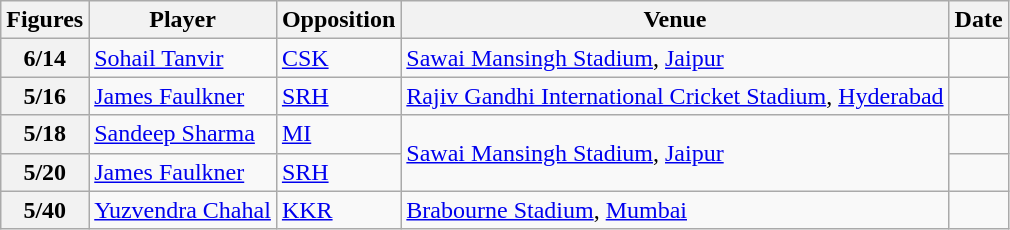<table class="wikitable">
<tr>
<th>Figures</th>
<th>Player</th>
<th>Opposition</th>
<th>Venue</th>
<th>Date</th>
</tr>
<tr>
<th>6/14</th>
<td><a href='#'>Sohail Tanvir</a></td>
<td><a href='#'>CSK</a></td>
<td><a href='#'>Sawai Mansingh Stadium</a>, <a href='#'>Jaipur</a></td>
<td></td>
</tr>
<tr>
<th>5/16</th>
<td><a href='#'>James Faulkner</a></td>
<td><a href='#'>SRH</a></td>
<td><a href='#'>Rajiv Gandhi International Cricket Stadium</a>, <a href='#'>Hyderabad</a></td>
<td></td>
</tr>
<tr>
<th>5/18</th>
<td><a href='#'>Sandeep Sharma</a></td>
<td><a href='#'>MI</a></td>
<td rowspan=2><a href='#'>Sawai Mansingh Stadium</a>, <a href='#'>Jaipur</a></td>
<td></td>
</tr>
<tr>
<th>5/20</th>
<td><a href='#'>James Faulkner</a></td>
<td><a href='#'>SRH</a></td>
<td></td>
</tr>
<tr>
<th>5/40</th>
<td><a href='#'>Yuzvendra Chahal</a></td>
<td><a href='#'>KKR</a></td>
<td><a href='#'>Brabourne Stadium</a>, <a href='#'>Mumbai</a></td>
<td></td>
</tr>
</table>
